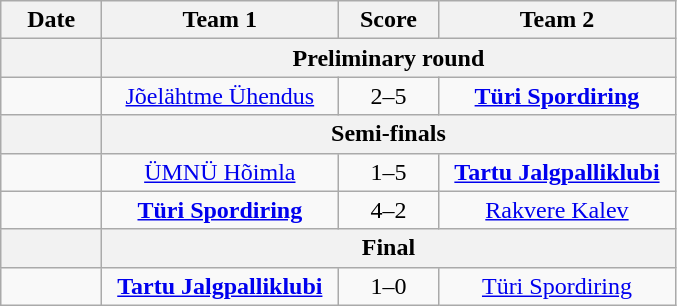<table class="wikitable" style="text-align: center">
<tr>
<th width=60px>Date</th>
<th width=150px>Team 1</th>
<th width=60px>Score</th>
<th width=150px>Team 2</th>
</tr>
<tr>
<th></th>
<th colspan=3>Preliminary round</th>
</tr>
<tr>
<td></td>
<td><a href='#'>Jõelähtme Ühendus</a></td>
<td>2–5</td>
<td><strong><a href='#'>Türi Spordiring</a></strong></td>
</tr>
<tr>
<th></th>
<th colspan=3>Semi-finals</th>
</tr>
<tr>
<td></td>
<td><a href='#'>ÜMNÜ Hõimla</a></td>
<td>1–5</td>
<td><strong><a href='#'>Tartu Jalgpalliklubi</a></strong></td>
</tr>
<tr>
<td></td>
<td><strong><a href='#'>Türi Spordiring</a></strong></td>
<td>4–2</td>
<td><a href='#'>Rakvere Kalev</a></td>
</tr>
<tr>
<th></th>
<th colspan=3>Final</th>
</tr>
<tr>
<td></td>
<td><strong><a href='#'>Tartu Jalgpalliklubi</a></strong></td>
<td>1–0</td>
<td><a href='#'>Türi Spordiring</a></td>
</tr>
</table>
